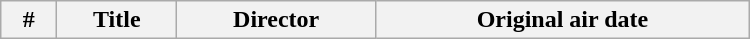<table class="wikitable plainrowheaders" width="500px">
<tr>
<th width="30px">#</th>
<th>Title</th>
<th>Director</th>
<th>Original air date<br>




</th>
</tr>
</table>
